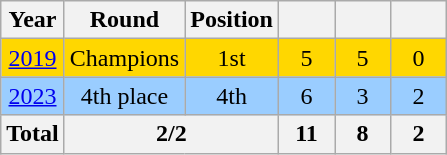<table class="wikitable" style="text-align:center;">
<tr>
<th>Year</th>
<th>Round</th>
<th>Position</th>
<th width=30></th>
<th width=30></th>
<th width=30></th>
</tr>
<tr bgcolor=gold>
<td> <a href='#'>2019</a></td>
<td>Champions</td>
<td>1st</td>
<td>5</td>
<td>5</td>
<td>0</td>
</tr>
<tr bgcolor="#9acdff">
<td> <a href='#'>2023</a></td>
<td>4th place</td>
<td>4th</td>
<td>6</td>
<td>3</td>
<td>2</td>
</tr>
<tr>
<th>Total</th>
<th colspan="2">2/2</th>
<th>11</th>
<th>8</th>
<th>2</th>
</tr>
</table>
